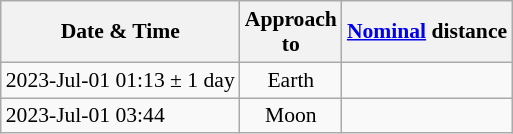<table class="wikitable" style="text-align:center; font-size: 0.9em;">
<tr>
<th>Date & Time</th>
<th>Approach<br>to</th>
<th><a href='#'>Nominal</a> distance</th>
</tr>
<tr>
<td>2023-Jul-01 01:13 ± 1 day</td>
<td>Earth</td>
<td></td>
</tr>
<tr>
<td align=left>2023-Jul-01 03:44</td>
<td>Moon</td>
<td></td>
</tr>
</table>
